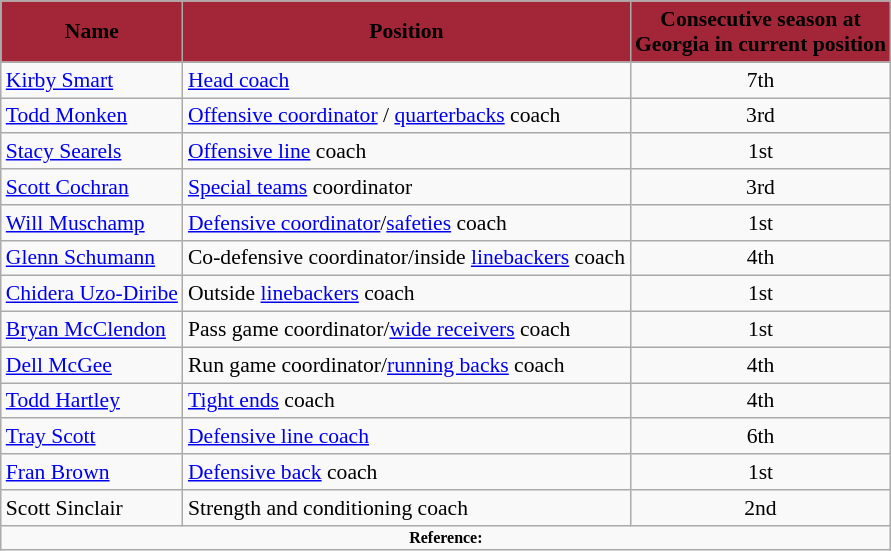<table class="wikitable" style="font-size:90%;">
<tr>
<th style="background:#A32638;"><span>Name</span></th>
<th style="background:#A32638;"><span>Position</span></th>
<th style="background:#A32638;"><span>Consecutive season at<br>Georgia in current position</span></th>
</tr>
<tr>
<td><a href='#'>Kirby Smart</a></td>
<td><a href='#'>Head coach</a></td>
<td align=center>7th</td>
</tr>
<tr>
<td><a href='#'>Todd Monken</a></td>
<td><a href='#'>Offensive coordinator</a> / <a href='#'>quarterbacks</a> coach</td>
<td align=center>3rd</td>
</tr>
<tr>
<td><a href='#'>Stacy Searels</a></td>
<td><a href='#'>Offensive line</a> coach</td>
<td align=center>1st</td>
</tr>
<tr>
<td><a href='#'>Scott Cochran</a></td>
<td><a href='#'>Special teams</a> coordinator</td>
<td align=center>3rd</td>
</tr>
<tr>
<td><a href='#'>Will Muschamp</a></td>
<td><a href='#'>Defensive coordinator</a>/<a href='#'>safeties</a> coach</td>
<td align=center>1st</td>
</tr>
<tr>
<td><a href='#'>Glenn Schumann</a></td>
<td>Co-defensive coordinator/inside <a href='#'>linebackers</a> coach</td>
<td align=center>4th</td>
</tr>
<tr>
<td><a href='#'>Chidera Uzo-Diribe</a></td>
<td>Outside <a href='#'>linebackers</a> coach</td>
<td align=center>1st</td>
</tr>
<tr>
<td><a href='#'>Bryan McClendon</a></td>
<td>Pass game coordinator/<a href='#'>wide receivers</a> coach</td>
<td align=center>1st</td>
</tr>
<tr>
<td><a href='#'>Dell McGee</a></td>
<td>Run game coordinator/<a href='#'>running backs</a> coach</td>
<td align=center>4th</td>
</tr>
<tr>
<td><a href='#'>Todd Hartley</a></td>
<td><a href='#'>Tight ends</a> coach</td>
<td align=center>4th</td>
</tr>
<tr>
<td><a href='#'>Tray Scott</a></td>
<td><a href='#'>Defensive line coach</a></td>
<td align=center>6th</td>
</tr>
<tr>
<td><a href='#'>Fran Brown</a></td>
<td><a href='#'>Defensive back</a> coach</td>
<td align=center>1st</td>
</tr>
<tr>
<td>Scott Sinclair</td>
<td>Strength and conditioning coach</td>
<td align=center>2nd</td>
</tr>
<tr>
<td colspan="4"  style="font-size:8pt; text-align:center;"><strong>Reference:</strong></td>
</tr>
</table>
